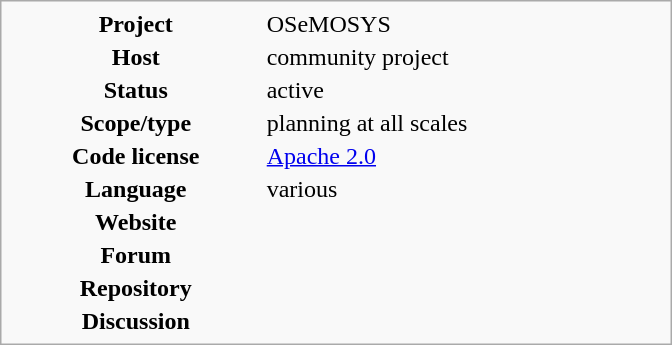<table class="infobox" style="width: 28em">
<tr>
<th style="width: 35%">Project</th>
<td style="width: 55%">OSeMOSYS</td>
</tr>
<tr>
<th>Host</th>
<td>community project</td>
</tr>
<tr>
<th>Status</th>
<td>active</td>
</tr>
<tr c>
<th>Scope/type</th>
<td>planning at all scales</td>
</tr>
<tr>
<th>Code license</th>
<td><a href='#'>Apache 2.0</a></td>
</tr>
<tr>
<th>Language</th>
<td>various</td>
</tr>
<tr>
<th>Website</th>
<td></td>
</tr>
<tr>
<th>Forum</th>
<td></td>
</tr>
<tr>
<th>Repository</th>
<td></td>
</tr>
<tr>
<th>Discussion</th>
<td></td>
</tr>
</table>
